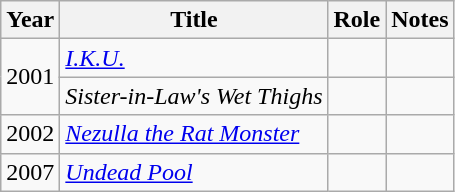<table class="wikitable sortable">
<tr>
<th>Year</th>
<th>Title</th>
<th>Role</th>
<th class="unsortable">Notes</th>
</tr>
<tr>
<td rowspan=2>2001</td>
<td><em><a href='#'>I.K.U.</a></em></td>
<td></td>
<td></td>
</tr>
<tr>
<td><em>Sister-in-Law's Wet Thighs</em></td>
<td></td>
<td></td>
</tr>
<tr>
<td>2002</td>
<td><em><a href='#'>Nezulla the Rat Monster</a></em></td>
<td></td>
<td></td>
</tr>
<tr>
<td>2007</td>
<td><em><a href='#'>Undead Pool</a></em></td>
<td></td>
<td></td>
</tr>
</table>
